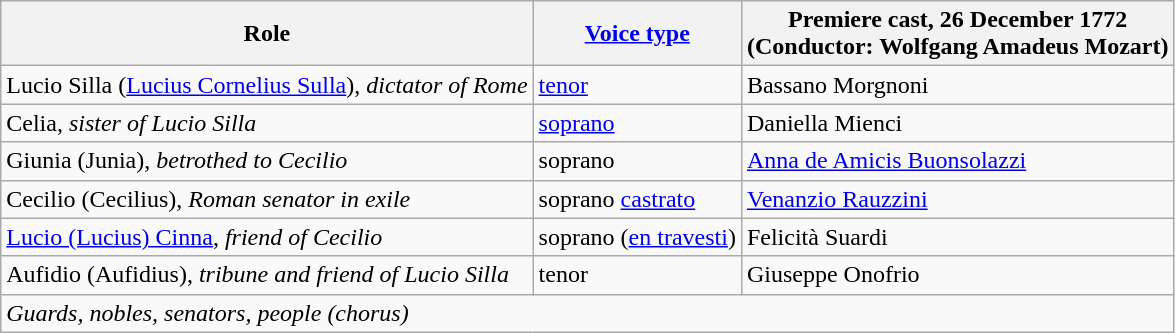<table class="wikitable">
<tr>
<th>Role</th>
<th><a href='#'>Voice type</a></th>
<th>Premiere cast, 26 December 1772<br>(Conductor: Wolfgang Amadeus Mozart)</th>
</tr>
<tr>
<td>Lucio Silla (<a href='#'>Lucius Cornelius Sulla</a>), <em>dictator of Rome</em></td>
<td><a href='#'>tenor</a></td>
<td>Bassano Morgnoni</td>
</tr>
<tr>
<td>Celia, <em>sister of Lucio Silla</em></td>
<td><a href='#'>soprano</a></td>
<td>Daniella Mienci</td>
</tr>
<tr>
<td>Giunia (Junia), <em>betrothed to Cecilio</em></td>
<td>soprano</td>
<td><a href='#'>Anna de Amicis Buonsolazzi</a></td>
</tr>
<tr>
<td>Cecilio (Cecilius), <em>Roman senator in exile</em></td>
<td>soprano <a href='#'>castrato</a></td>
<td><a href='#'>Venanzio Rauzzini</a></td>
</tr>
<tr>
<td><a href='#'>Lucio (Lucius) Cinna</a>, <em>friend of Cecilio</em></td>
<td>soprano (<a href='#'>en travesti</a>)</td>
<td>Felicità Suardi</td>
</tr>
<tr>
<td>Aufidio (Aufidius), <em>tribune and friend of Lucio Silla</em></td>
<td>tenor</td>
<td>Giuseppe Onofrio</td>
</tr>
<tr>
<td colspan="3"><em> Guards, nobles, senators, people (chorus)</em></td>
</tr>
</table>
